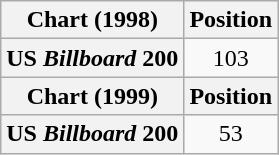<table class="wikitable plainrowheaders" style="text-align:center">
<tr>
<th scope="col">Chart (1998)</th>
<th scope="col">Position</th>
</tr>
<tr>
<th scope="row">US <em>Billboard</em> 200</th>
<td>103</td>
</tr>
<tr>
<th scope="col">Chart (1999)</th>
<th scope="col">Position</th>
</tr>
<tr>
<th scope="row">US <em>Billboard</em> 200</th>
<td>53</td>
</tr>
</table>
